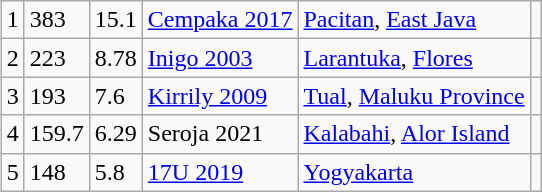<table class="wikitable" align=right>
<tr>
<td>1</td>
<td>383</td>
<td>15.1</td>
<td><a href='#'>Cempaka 2017</a></td>
<td><a href='#'>Pacitan</a>, <a href='#'>East Java</a></td>
<td></td>
</tr>
<tr>
<td>2</td>
<td>223</td>
<td>8.78</td>
<td><a href='#'>Inigo 2003</a></td>
<td><a href='#'>Larantuka</a>, <a href='#'>Flores</a></td>
<td></td>
</tr>
<tr>
<td>3</td>
<td>193</td>
<td>7.6</td>
<td><a href='#'>Kirrily 2009</a></td>
<td><a href='#'>Tual</a>, <a href='#'>Maluku Province</a></td>
<td></td>
</tr>
<tr>
<td>4</td>
<td>159.7</td>
<td>6.29</td>
<td>Seroja 2021</td>
<td><a href='#'>Kalabahi</a>, <a href='#'>Alor Island</a></td>
<td></td>
</tr>
<tr>
<td>5</td>
<td>148</td>
<td>5.8</td>
<td><a href='#'>17U 2019</a></td>
<td><a href='#'>Yogyakarta</a></td>
<td></td>
</tr>
</table>
